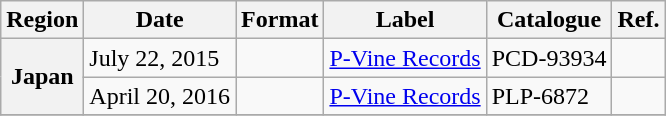<table class="wikitable plainrowheaders">
<tr>
<th scope="col">Region</th>
<th scope="col">Date</th>
<th scope="col">Format</th>
<th scope="col">Label</th>
<th scope="col">Catalogue</th>
<th scope="col">Ref.</th>
</tr>
<tr>
<th scope="row" rowspan="2">Japan</th>
<td>July 22, 2015</td>
<td></td>
<td><a href='#'>P-Vine Records</a></td>
<td>PCD-93934</td>
<td style="text-align:center;"></td>
</tr>
<tr>
<td>April 20, 2016</td>
<td></td>
<td><a href='#'>P-Vine Records</a></td>
<td>PLP-6872</td>
<td style="text-align:center;"></td>
</tr>
<tr>
</tr>
</table>
